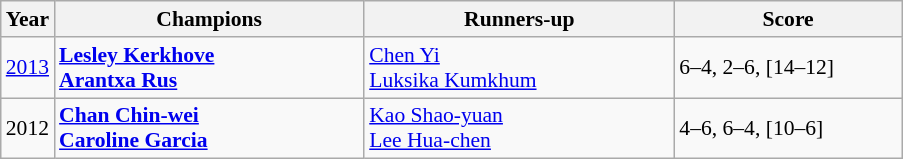<table class="wikitable" style="font-size:90%">
<tr>
<th>Year</th>
<th width="200">Champions</th>
<th width="200">Runners-up</th>
<th width="145">Score</th>
</tr>
<tr>
<td><a href='#'>2013</a></td>
<td> <strong><a href='#'>Lesley Kerkhove</a></strong> <br>  <strong><a href='#'>Arantxa Rus</a></strong></td>
<td> <a href='#'>Chen Yi</a> <br>  <a href='#'>Luksika Kumkhum</a></td>
<td>6–4, 2–6, [14–12]</td>
</tr>
<tr>
<td>2012</td>
<td> <strong><a href='#'>Chan Chin-wei</a></strong> <br>  <strong><a href='#'>Caroline Garcia</a></strong></td>
<td> <a href='#'>Kao Shao-yuan</a> <br>  <a href='#'>Lee Hua-chen</a></td>
<td>4–6, 6–4, [10–6]</td>
</tr>
</table>
